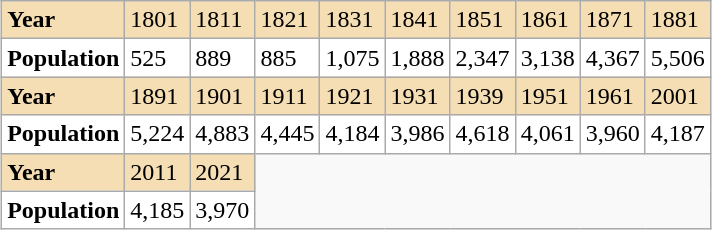<table class="wikitable" style="margin:auto;">
<tr style="background:wheat">
<td><strong>Year</strong></td>
<td>1801</td>
<td>1811</td>
<td>1821</td>
<td>1831</td>
<td>1841</td>
<td>1851</td>
<td>1861</td>
<td>1871</td>
<td>1881</td>
</tr>
<tr style="background:white">
<td><strong>Population</strong></td>
<td>525</td>
<td>889</td>
<td>885</td>
<td>1,075</td>
<td>1,888</td>
<td>2,347</td>
<td>3,138</td>
<td>4,367</td>
<td>5,506</td>
</tr>
<tr style="background:wheat">
<td><strong>Year</strong></td>
<td>1891</td>
<td>1901</td>
<td>1911</td>
<td>1921</td>
<td>1931</td>
<td>1939</td>
<td>1951</td>
<td>1961</td>
<td>2001</td>
</tr>
<tr style="background:white">
<td><strong>Population</strong></td>
<td>5,224</td>
<td>4,883</td>
<td>4,445</td>
<td>4,184</td>
<td>3,986</td>
<td>4,618</td>
<td>4,061</td>
<td>3,960</td>
<td>4,187</td>
</tr>
<tr style="background:wheat">
<td><strong>Year</strong></td>
<td>2011</td>
<td>2021</td>
</tr>
<tr style="background:white">
<td><strong>Population</strong></td>
<td>4,185</td>
<td>3,970</td>
</tr>
</table>
